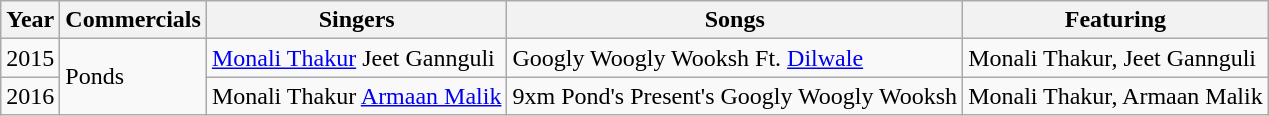<table class="wikitable sortable">
<tr>
<th>Year</th>
<th>Commercials</th>
<th>Singers</th>
<th>Songs</th>
<th>Featuring</th>
</tr>
<tr>
<td>2015</td>
<td rowspan="2">Ponds</td>
<td><a href='#'>Monali Thakur</a> Jeet Gannguli</td>
<td>Googly Woogly Wooksh Ft. <a href='#'>Dilwale</a></td>
<td>Monali Thakur, Jeet Gannguli</td>
</tr>
<tr>
<td>2016</td>
<td>Monali Thakur <a href='#'>Armaan Malik</a></td>
<td>9xm Pond's Present's Googly Woogly Wooksh</td>
<td>Monali Thakur, Armaan Malik</td>
</tr>
</table>
